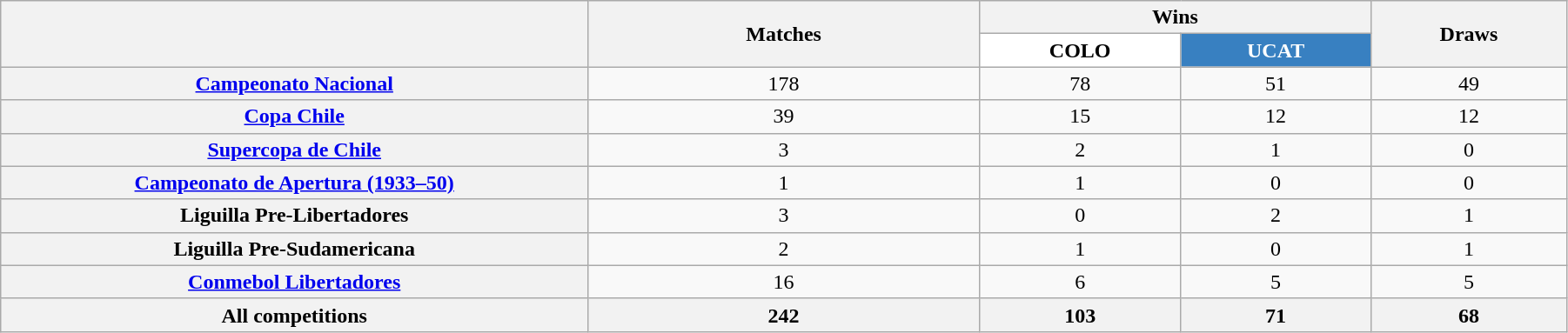<table class="wikitable sortable" style="text-align:center; width:95%;">
<tr>
<th rowspan="2"  style="width:15%;"></th>
<th rowspan="2"  style="width:10%;">Matches</th>
<th colspan="2"  style="width:10%;">Wins</th>
<th rowspan="2"  style="width:5%;">Draws</th>
</tr>
<tr>
<th style="color:#000; background:#fff;">COLO</th>
<th style="color:#fff; background:#3880c1;">UCAT</th>
</tr>
<tr>
<th scope=row><a href='#'>Campeonato Nacional</a></th>
<td>178</td>
<td>78</td>
<td>51</td>
<td>49</td>
</tr>
<tr>
<th scope=row><a href='#'>Copa Chile</a></th>
<td>39</td>
<td>15</td>
<td>12</td>
<td>12</td>
</tr>
<tr>
<th scope=row><a href='#'>Supercopa de Chile</a></th>
<td>3</td>
<td>2</td>
<td>1</td>
<td>0</td>
</tr>
<tr>
<th scope=row><a href='#'>Campeonato de Apertura (1933–50)</a></th>
<td>1</td>
<td>1</td>
<td>0</td>
<td>0</td>
</tr>
<tr>
<th scope=row>Liguilla Pre-Libertadores</th>
<td>3</td>
<td>0</td>
<td>2</td>
<td>1</td>
</tr>
<tr>
<th scope=row>Liguilla Pre-Sudamericana</th>
<td>2</td>
<td>1</td>
<td>0</td>
<td>1</td>
</tr>
<tr>
<th scope=row><a href='#'>Conmebol Libertadores</a></th>
<td>16</td>
<td>6</td>
<td>5</td>
<td>5</td>
</tr>
<tr>
<th scope=row>All competitions</th>
<th>242</th>
<th>103</th>
<th>71</th>
<th>68</th>
</tr>
</table>
